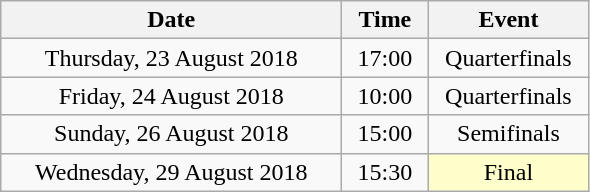<table class = "wikitable" style="text-align:center;">
<tr>
<th width=220>Date</th>
<th width=50>Time</th>
<th width=100>Event</th>
</tr>
<tr>
<td>Thursday, 23 August 2018</td>
<td>17:00</td>
<td>Quarterfinals</td>
</tr>
<tr>
<td>Friday, 24 August 2018</td>
<td>10:00</td>
<td>Quarterfinals</td>
</tr>
<tr>
<td>Sunday, 26 August 2018</td>
<td>15:00</td>
<td>Semifinals</td>
</tr>
<tr>
<td>Wednesday, 29 August 2018</td>
<td>15:30</td>
<td bgcolor=ffffcc>Final</td>
</tr>
</table>
